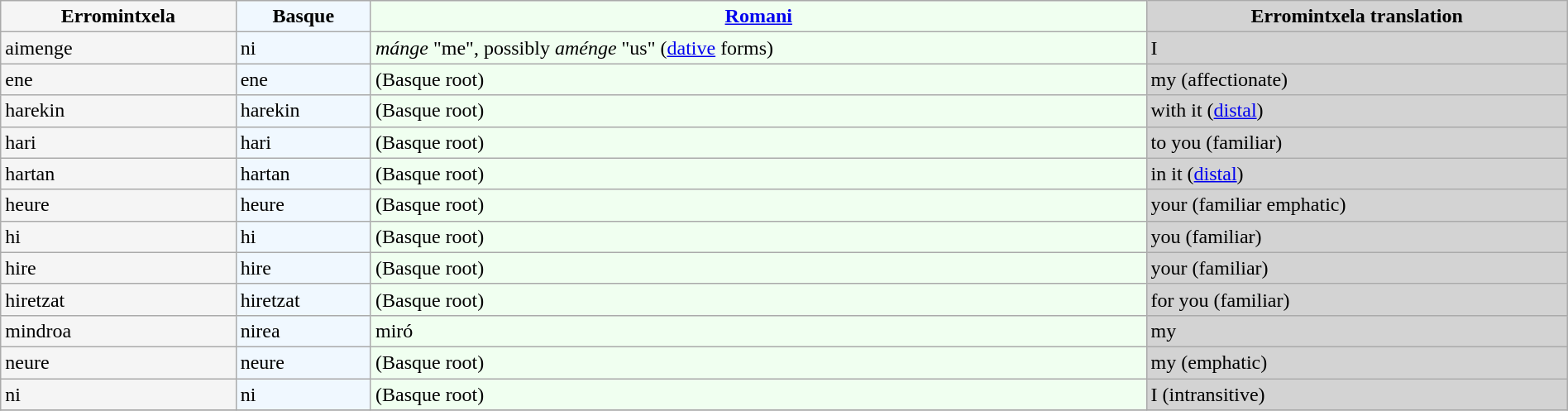<table class="wikitable" style="width:100%; font-size: 100%">
<tr>
<th style="background-color: whitesmoke"><strong>Erromintxela</strong></th>
<th style="background-color: aliceblue"><strong>Basque</strong></th>
<th style="background-color: honeydew"><strong><a href='#'>Romani</a></strong></th>
<th style="background-color: lightgrey"><strong>Erromintxela translation</strong></th>
</tr>
<tr>
<td style="background-color: whitesmoke">aimenge</td>
<td style="background-color: aliceblue">ni</td>
<td style="background-color: honeydew"><em>mánge</em> "me", possibly <em>aménge</em> "us" (<a href='#'>dative</a> forms)</td>
<td style="background-color: lightgrey">I</td>
</tr>
<tr>
<td style="background-color: whitesmoke">ene</td>
<td style="background-color: aliceblue">ene</td>
<td style="background-color: honeydew">(Basque root)</td>
<td style="background-color: lightgrey">my (affectionate)</td>
</tr>
<tr>
<td style="background-color: whitesmoke">harekin</td>
<td style="background-color: aliceblue">harekin</td>
<td style="background-color: honeydew">(Basque root)</td>
<td style="background-color: lightgrey">with it (<a href='#'>distal</a>)</td>
</tr>
<tr>
<td style="background-color: whitesmoke">hari</td>
<td style="background-color: aliceblue">hari</td>
<td style="background-color: honeydew">(Basque root)</td>
<td style="background-color: lightgrey">to you (familiar)</td>
</tr>
<tr>
<td style="background-color: whitesmoke">hartan</td>
<td style="background-color: aliceblue">hartan</td>
<td style="background-color: honeydew">(Basque root)</td>
<td style="background-color: lightgrey">in it (<a href='#'>distal</a>)</td>
</tr>
<tr>
<td style="background-color: whitesmoke">heure</td>
<td style="background-color: aliceblue">heure</td>
<td style="background-color: honeydew">(Basque root)</td>
<td style="background-color: lightgrey">your (familiar emphatic)</td>
</tr>
<tr>
<td style="background-color: whitesmoke">hi</td>
<td style="background-color: aliceblue">hi</td>
<td style="background-color: honeydew">(Basque root)</td>
<td style="background-color: lightgrey">you (familiar)</td>
</tr>
<tr>
<td style="background-color: whitesmoke">hire</td>
<td style="background-color: aliceblue">hire</td>
<td style="background-color: honeydew">(Basque root)</td>
<td style="background-color: lightgrey">your (familiar)</td>
</tr>
<tr>
<td style="background-color: whitesmoke">hiretzat</td>
<td style="background-color: aliceblue">hiretzat</td>
<td style="background-color: honeydew">(Basque root)</td>
<td style="background-color: lightgrey">for you (familiar)</td>
</tr>
<tr>
<td style="background-color: whitesmoke">mindroa</td>
<td style="background-color: aliceblue">nirea</td>
<td style="background-color: honeydew">miró</td>
<td style="background-color: lightgrey">my</td>
</tr>
<tr>
<td style="background-color: whitesmoke">neure</td>
<td style="background-color: aliceblue">neure</td>
<td style="background-color: honeydew">(Basque root)</td>
<td style="background-color: lightgrey">my (emphatic)</td>
</tr>
<tr>
<td style="background-color: whitesmoke">ni</td>
<td style="background-color: aliceblue">ni</td>
<td style="background-color: honeydew">(Basque root)</td>
<td style="background-color: lightgrey">I (intransitive)</td>
</tr>
<tr>
</tr>
</table>
